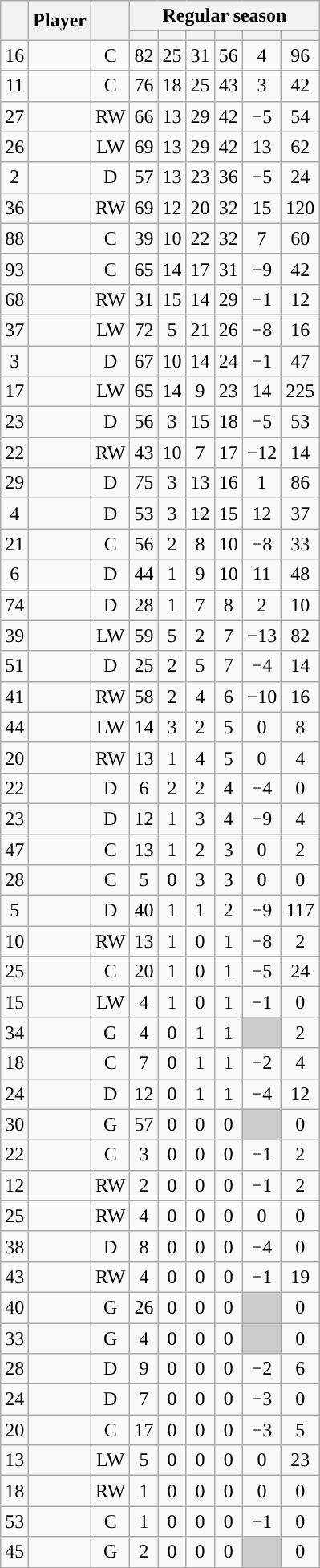<table class="wikitable sortable plainrowheaders" style="text-align:center;">
<tr>
<th scope="col" data-sort-type="number" rowspan="2"></th>
<th scope="col" rowspan="2">Player</th>
<th scope="col" rowspan="2"></th>
<th scope=colgroup colspan=6>Regular season</th>
</tr>
<tr>
<th scope="col" data-sort-type="number"></th>
<th scope="col" data-sort-type="number"></th>
<th scope="col" data-sort-type="number"></th>
<th scope="col" data-sort-type="number"></th>
<th scope="col" data-sort-type="number"></th>
<th scope="col" data-sort-type="number"></th>
</tr>
<tr>
<td scope="row">16</td>
<td align="left"></td>
<td>C</td>
<td>82</td>
<td>25</td>
<td>31</td>
<td>56</td>
<td>4</td>
<td>96</td>
</tr>
<tr>
<td scope="row">11</td>
<td align="left"></td>
<td>C</td>
<td>76</td>
<td>18</td>
<td>25</td>
<td>43</td>
<td>3</td>
<td>42</td>
</tr>
<tr>
<td scope="row">27</td>
<td align="left"></td>
<td>RW</td>
<td>66</td>
<td>13</td>
<td>29</td>
<td>42</td>
<td>−5</td>
<td>54</td>
</tr>
<tr>
<td scope="row">26</td>
<td align="left"></td>
<td>LW</td>
<td>69</td>
<td>13</td>
<td>29</td>
<td>42</td>
<td>13</td>
<td>62</td>
</tr>
<tr>
<td scope="row">2</td>
<td align="left"></td>
<td>D</td>
<td>57</td>
<td>13</td>
<td>23</td>
<td>36</td>
<td>−5</td>
<td>24</td>
</tr>
<tr>
<td scope="row">36</td>
<td align="left"></td>
<td>RW</td>
<td>69</td>
<td>12</td>
<td>20</td>
<td>32</td>
<td>15</td>
<td>120</td>
</tr>
<tr>
<td scope="row">88</td>
<td align="left"></td>
<td>C</td>
<td>39</td>
<td>10</td>
<td>22</td>
<td>32</td>
<td>7</td>
<td>60</td>
</tr>
<tr>
<td scope="row">93</td>
<td align="left"></td>
<td>C</td>
<td>65</td>
<td>14</td>
<td>17</td>
<td>31</td>
<td>−9</td>
<td>42</td>
</tr>
<tr>
<td scope="row">68</td>
<td align="left"></td>
<td>RW</td>
<td>31</td>
<td>15</td>
<td>14</td>
<td>29</td>
<td>−1</td>
<td>12</td>
</tr>
<tr>
<td scope="row">37</td>
<td align="left"></td>
<td>LW</td>
<td>72</td>
<td>5</td>
<td>21</td>
<td>26</td>
<td>−8</td>
<td>16</td>
</tr>
<tr>
<td scope="row">3</td>
<td align="left"></td>
<td>D</td>
<td>67</td>
<td>10</td>
<td>14</td>
<td>24</td>
<td>−1</td>
<td>47</td>
</tr>
<tr>
<td scope="row">17</td>
<td align="left"></td>
<td>LW</td>
<td>65</td>
<td>14</td>
<td>9</td>
<td>23</td>
<td>14</td>
<td>225</td>
</tr>
<tr>
<td scope="row">23</td>
<td align="left"></td>
<td>D</td>
<td>56</td>
<td>3</td>
<td>15</td>
<td>18</td>
<td>−5</td>
<td>53</td>
</tr>
<tr>
<td scope="row">22</td>
<td align="left"></td>
<td>RW</td>
<td>43</td>
<td>10</td>
<td>7</td>
<td>17</td>
<td>−12</td>
<td>14</td>
</tr>
<tr>
<td scope="row">29</td>
<td align="left"></td>
<td>D</td>
<td>75</td>
<td>3</td>
<td>13</td>
<td>16</td>
<td>1</td>
<td>86</td>
</tr>
<tr>
<td scope="row">4</td>
<td align="left"></td>
<td>D</td>
<td>53</td>
<td>3</td>
<td>12</td>
<td>15</td>
<td>12</td>
<td>37</td>
</tr>
<tr>
<td scope="row">21</td>
<td align="left"></td>
<td>C</td>
<td>56</td>
<td>2</td>
<td>8</td>
<td>10</td>
<td>−8</td>
<td>33</td>
</tr>
<tr>
<td scope="row">6</td>
<td align="left"></td>
<td>D</td>
<td>44</td>
<td>1</td>
<td>9</td>
<td>10</td>
<td>11</td>
<td>48</td>
</tr>
<tr>
<td scope="row">74</td>
<td align="left"></td>
<td>D</td>
<td>28</td>
<td>1</td>
<td>7</td>
<td>8</td>
<td>2</td>
<td>10</td>
</tr>
<tr>
<td scope="row">39</td>
<td align="left"></td>
<td>LW</td>
<td>59</td>
<td>5</td>
<td>2</td>
<td>7</td>
<td>−13</td>
<td>82</td>
</tr>
<tr>
<td scope="row">51</td>
<td align="left"></td>
<td>D</td>
<td>25</td>
<td>2</td>
<td>5</td>
<td>7</td>
<td>−4</td>
<td>14</td>
</tr>
<tr>
<td scope="row">41</td>
<td align="left"></td>
<td>RW</td>
<td>58</td>
<td>2</td>
<td>4</td>
<td>6</td>
<td>−10</td>
<td>16</td>
</tr>
<tr>
<td scope="row">44</td>
<td align="left"></td>
<td>LW</td>
<td>14</td>
<td>3</td>
<td>2</td>
<td>5</td>
<td>0</td>
<td>8</td>
</tr>
<tr>
<td scope="row">20</td>
<td align="left"></td>
<td>RW</td>
<td>13</td>
<td>1</td>
<td>4</td>
<td>5</td>
<td>0</td>
<td>4</td>
</tr>
<tr>
<td scope="row">22</td>
<td align="left"></td>
<td>D</td>
<td>6</td>
<td>2</td>
<td>2</td>
<td>4</td>
<td>−4</td>
<td>0</td>
</tr>
<tr>
<td scope="row">23</td>
<td align="left"></td>
<td>D</td>
<td>12</td>
<td>1</td>
<td>3</td>
<td>4</td>
<td>−9</td>
<td>4</td>
</tr>
<tr>
<td scope="row">47</td>
<td align="left"></td>
<td>C</td>
<td>13</td>
<td>1</td>
<td>2</td>
<td>3</td>
<td>0</td>
<td>2</td>
</tr>
<tr>
<td scope="row">28</td>
<td align="left"></td>
<td>C</td>
<td>5</td>
<td>0</td>
<td>3</td>
<td>3</td>
<td>0</td>
<td>0</td>
</tr>
<tr>
<td scope="row">5</td>
<td align="left"></td>
<td>D</td>
<td>40</td>
<td>1</td>
<td>1</td>
<td>2</td>
<td>−9</td>
<td>117</td>
</tr>
<tr>
<td scope="row">10</td>
<td align="left"></td>
<td>RW</td>
<td>13</td>
<td>1</td>
<td>0</td>
<td>1</td>
<td>−8</td>
<td>2</td>
</tr>
<tr>
<td scope="row">25</td>
<td align="left"></td>
<td>C</td>
<td>20</td>
<td>1</td>
<td>0</td>
<td>1</td>
<td>−5</td>
<td>24</td>
</tr>
<tr>
<td scope="row">15</td>
<td align="left"></td>
<td>LW</td>
<td>4</td>
<td>1</td>
<td>0</td>
<td>1</td>
<td>−1</td>
<td>0</td>
</tr>
<tr>
<td scope="row">34</td>
<td align="left"></td>
<td>G</td>
<td>4</td>
<td>0</td>
<td>1</td>
<td>1</td>
<td style="background:#ccc"></td>
<td>2</td>
</tr>
<tr>
<td scope="row">18</td>
<td align="left"></td>
<td>C</td>
<td>7</td>
<td>0</td>
<td>1</td>
<td>1</td>
<td>−2</td>
<td>4</td>
</tr>
<tr>
<td scope="row">24</td>
<td align="left"></td>
<td>D</td>
<td>12</td>
<td>0</td>
<td>1</td>
<td>1</td>
<td>−4</td>
<td>12</td>
</tr>
<tr>
<td scope="row">30</td>
<td align="left"></td>
<td>G</td>
<td>57</td>
<td>0</td>
<td>0</td>
<td>0</td>
<td style="background:#ccc"></td>
<td>0</td>
</tr>
<tr>
<td scope="row">22</td>
<td align="left"></td>
<td>C</td>
<td>3</td>
<td>0</td>
<td>0</td>
<td>0</td>
<td>−1</td>
<td>2</td>
</tr>
<tr>
<td scope="row">12</td>
<td align="left"></td>
<td>RW</td>
<td>2</td>
<td>0</td>
<td>0</td>
<td>0</td>
<td>−1</td>
<td>2</td>
</tr>
<tr>
<td scope="row">25</td>
<td align="left"></td>
<td>RW</td>
<td>4</td>
<td>0</td>
<td>0</td>
<td>0</td>
<td>0</td>
<td>0</td>
</tr>
<tr>
<td scope="row">38</td>
<td align="left"></td>
<td>D</td>
<td>8</td>
<td>0</td>
<td>0</td>
<td>0</td>
<td>−4</td>
<td>0</td>
</tr>
<tr>
<td scope="row">43</td>
<td align="left"></td>
<td>RW</td>
<td>4</td>
<td>0</td>
<td>0</td>
<td>0</td>
<td>−1</td>
<td>19</td>
</tr>
<tr>
<td scope="row">40</td>
<td align="left"></td>
<td>G</td>
<td>26</td>
<td>0</td>
<td>0</td>
<td>0</td>
<td style="background:#ccc"></td>
<td>0</td>
</tr>
<tr>
<td scope="row">33</td>
<td align="left"></td>
<td>G</td>
<td>4</td>
<td>0</td>
<td>0</td>
<td>0</td>
<td style="background:#ccc"></td>
<td>0</td>
</tr>
<tr>
<td scope="row">28</td>
<td align="left"></td>
<td>D</td>
<td>9</td>
<td>0</td>
<td>0</td>
<td>0</td>
<td>−2</td>
<td>6</td>
</tr>
<tr>
<td scope="row">24</td>
<td align="left"></td>
<td>D</td>
<td>7</td>
<td>0</td>
<td>0</td>
<td>0</td>
<td>−3</td>
<td>0</td>
</tr>
<tr>
<td scope="row">20</td>
<td align="left"></td>
<td>C</td>
<td>17</td>
<td>0</td>
<td>0</td>
<td>0</td>
<td>−3</td>
<td>5</td>
</tr>
<tr>
<td scope="row">13</td>
<td align="left"></td>
<td>LW</td>
<td>5</td>
<td>0</td>
<td>0</td>
<td>0</td>
<td>0</td>
<td>23</td>
</tr>
<tr>
<td scope="row">18</td>
<td align="left"></td>
<td>RW</td>
<td>1</td>
<td>0</td>
<td>0</td>
<td>0</td>
<td>0</td>
<td>0</td>
</tr>
<tr>
<td scope="row">53</td>
<td align="left"></td>
<td>C</td>
<td>1</td>
<td>0</td>
<td>0</td>
<td>0</td>
<td>−1</td>
<td>0</td>
</tr>
<tr>
<td scope="row">45</td>
<td align="left"></td>
<td>G</td>
<td>2</td>
<td>0</td>
<td>0</td>
<td>0</td>
<td style="background:#ccc"></td>
<td>0</td>
</tr>
</table>
